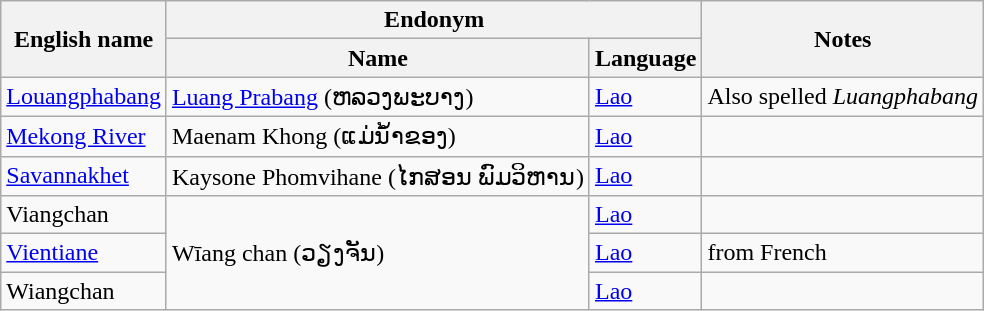<table class="wikitable sortable mw-collapsible">
<tr>
<th rowspan="2">English name</th>
<th colspan="2">Endonym</th>
<th rowspan="2">Notes</th>
</tr>
<tr>
<th>Name</th>
<th>Language</th>
</tr>
<tr>
<td><a href='#'>Louangphabang</a></td>
<td><a href='#'>Luang Prabang</a> (ຫລວງພະບາງ)</td>
<td><a href='#'>Lao</a></td>
<td>Also spelled <em>Luangphabang</em></td>
</tr>
<tr>
<td><a href='#'>Mekong River</a></td>
<td>Maenam Khong (ແມ່ນ້ຳຂອງ)</td>
<td><a href='#'>Lao</a></td>
<td></td>
</tr>
<tr>
<td><a href='#'>Savannakhet</a></td>
<td>Kaysone Phomvihane (ໄກສອນ ພົມວິຫານ)</td>
<td><a href='#'>Lao</a></td>
<td></td>
</tr>
<tr>
<td>Viangchan</td>
<td rowspan="3">Wīang chan (ວຽງຈັນ)</td>
<td><a href='#'>Lao</a></td>
<td></td>
</tr>
<tr>
<td><a href='#'>Vientiane</a></td>
<td><a href='#'>Lao</a></td>
<td>from French</td>
</tr>
<tr>
<td>Wiangchan</td>
<td><a href='#'>Lao</a></td>
<td></td>
</tr>
</table>
